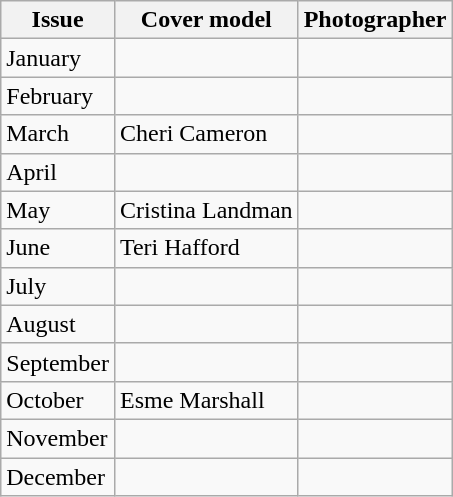<table class="wikitable">
<tr>
<th>Issue</th>
<th>Cover model</th>
<th>Photographer</th>
</tr>
<tr>
<td>January</td>
<td></td>
<td></td>
</tr>
<tr>
<td>February</td>
<td></td>
<td></td>
</tr>
<tr>
<td>March</td>
<td>Cheri Cameron</td>
<td></td>
</tr>
<tr>
<td>April</td>
<td></td>
<td></td>
</tr>
<tr>
<td>May</td>
<td>Cristina Landman</td>
<td></td>
</tr>
<tr>
<td>June</td>
<td>Teri Hafford</td>
<td></td>
</tr>
<tr>
<td>July</td>
<td></td>
<td></td>
</tr>
<tr>
<td>August</td>
<td></td>
<td></td>
</tr>
<tr>
<td>September</td>
<td></td>
<td></td>
</tr>
<tr>
<td>October</td>
<td>Esme Marshall</td>
<td></td>
</tr>
<tr>
<td>November</td>
<td></td>
<td></td>
</tr>
<tr>
<td>December</td>
<td></td>
<td></td>
</tr>
</table>
